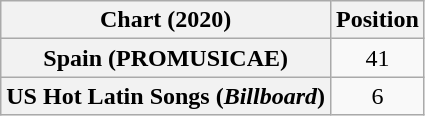<table class="wikitable plainrowheaders" style="text-align:center">
<tr>
<th scope="col">Chart (2020)</th>
<th scope="col">Position</th>
</tr>
<tr>
<th scope="row">Spain (PROMUSICAE)</th>
<td>41</td>
</tr>
<tr>
<th scope="row">US Hot Latin Songs (<em>Billboard</em>)</th>
<td>6</td>
</tr>
</table>
